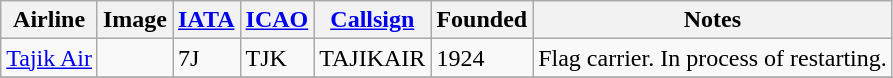<table class="wikitable sortable">
<tr valign="middle">
<th>Airline</th>
<th>Image</th>
<th><a href='#'>IATA</a></th>
<th><a href='#'>ICAO</a></th>
<th><a href='#'>Callsign</a></th>
<th>Founded</th>
<th>Notes</th>
</tr>
<tr>
<td><a href='#'>Tajik Air</a></td>
<td></td>
<td>7J</td>
<td>TJK</td>
<td>TAJIKAIR</td>
<td>1924</td>
<td>Flag carrier. In process of restarting.</td>
</tr>
<tr>
</tr>
</table>
